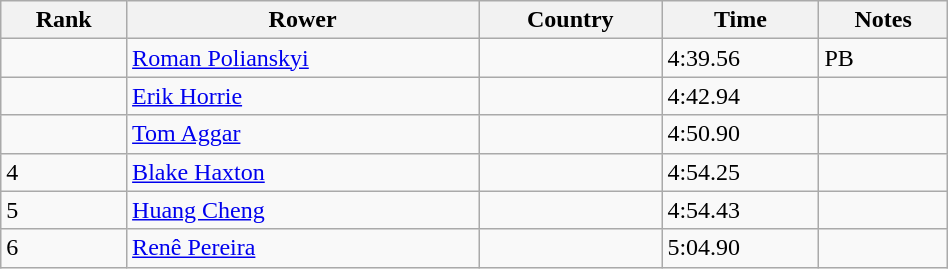<table class="wikitable" width=50%>
<tr>
<th>Rank</th>
<th>Rower</th>
<th>Country</th>
<th>Time</th>
<th>Notes</th>
</tr>
<tr>
<td></td>
<td><a href='#'>Roman Polianskyi</a></td>
<td></td>
<td>4:39.56</td>
<td>PB</td>
</tr>
<tr>
<td></td>
<td><a href='#'>Erik Horrie</a></td>
<td></td>
<td>4:42.94</td>
<td></td>
</tr>
<tr>
<td></td>
<td><a href='#'>Tom Aggar</a></td>
<td></td>
<td>4:50.90</td>
<td></td>
</tr>
<tr>
<td>4</td>
<td><a href='#'>Blake Haxton</a></td>
<td></td>
<td>4:54.25</td>
<td></td>
</tr>
<tr>
<td>5</td>
<td><a href='#'>Huang Cheng</a></td>
<td></td>
<td>4:54.43</td>
<td></td>
</tr>
<tr>
<td>6</td>
<td><a href='#'>Renê Pereira</a></td>
<td></td>
<td>5:04.90</td>
<td></td>
</tr>
</table>
